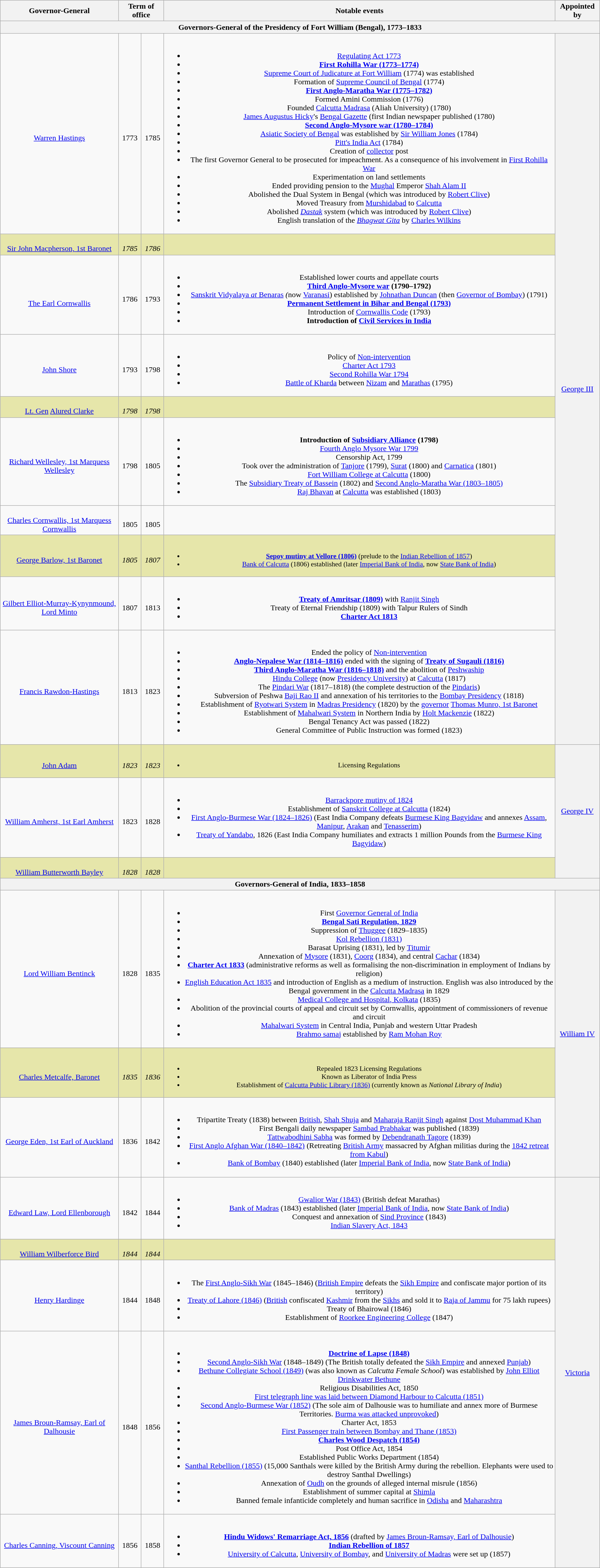<table class="wikitable" style="text-align:center">
<tr>
<th>Governor-General<br></th>
<th colspan=2>Term of office</th>
<th>Notable events</th>
<th>Appointed by</th>
</tr>
<tr>
<th colspan=5>Governors-General of the Presidency of Fort William (Bengal), 1773–1833</th>
</tr>
<tr>
<td><br><a href='#'>Warren Hastings </a><br></td>
<td><br>1773</td>
<td><br>1785</td>
<td class=small><br><ul><li><a href='#'>Regulating Act 1773</a></li><li><strong><a href='#'>First Rohilla War (1773–1774)</a></strong></li><li><a href='#'>Supreme Court of Judicature at Fort William</a> (1774) was established</li><li>Formation of <a href='#'>Supreme Council of Bengal</a> (1774)</li><li><strong><a href='#'>First Anglo-Maratha War (1775–1782)</a></strong></li><li>Formed Amini Commission (1776)</li><li>Founded <a href='#'>Calcutta Madrasa</a> (Aliah University) (1780)</li><li><a href='#'>James Augustus Hicky</a>'s <a href='#'>Bengal Gazette</a> (first Indian newspaper published (1780)</li><li><strong><a href='#'>Second Anglo-Mysore war (1780–1784)</a></strong></li><li><a href='#'>Asiatic Society of Bengal</a> was established by <a href='#'>Sir William Jones</a> (1784)</li><li><a href='#'>Pitt's India Act</a> (1784)</li><li>Creation of <a href='#'>collector</a> post</li><li>The first Governor General to be prosecuted for impeachment. As a consequence of his involvement in <a href='#'>First Rohilla War</a></li><li>Experimentation on land settlements</li><li>Ended providing pension to the <a href='#'>Mughal</a> Emperor <a href='#'>Shah Alam II</a></li><li>Abolished the Dual System in Bengal (which was introduced by <a href='#'>Robert Clive</a>)</li><li>Moved Treasury from <a href='#'>Murshidabad</a> to <a href='#'>Calcutta</a></li><li>Abolished <em><a href='#'>Dastak</a></em> system (which was introduced by <a href='#'>Robert Clive</a>)</li><li>English translation of the <em><a href='#'>Bhagwat Gita</a></em> by <a href='#'>Charles Wilkins</a></li></ul></td>
<th rowspan="10" style="font-weight:normal"><a href='#'>George III</a></th>
</tr>
<tr style="background:#e6e6aa">
<td><br><a href='#'>Sir John Macpherson, 1st Baronet</a> </td>
<td><em><br>1785</em></td>
<td><em><br>1786</em></td>
<td> </td>
</tr>
<tr>
<td><br><a href='#'><br>The Earl Cornwallis</a><br></td>
<td><br>1786</td>
<td><br>1793</td>
<td class=small><br><ul><li>Established lower courts and appellate courts</li><li><strong><a href='#'>Third Anglo-Mysore war</a> (1790–1792)</strong></li><li><a href='#'>Sanskrit Vidyalaya <em>at</em> Benaras</a> <em>(</em>now <a href='#'>Varanasi</a>) established by <a href='#'>Johnathan Duncan</a> (then <a href='#'>Governor of Bombay</a>) (1791)</li><li><strong><a href='#'>Permanent Settlement in Bihar and Bengal (1793)</a></strong></li><li>Introduction of <a href='#'>Cornwallis Code</a> (1793)</li><li><strong>Introduction of <a href='#'>Civil Services in India</a></strong></li></ul></td>
</tr>
<tr>
<td><br><a href='#'>John Shore</a><br></td>
<td><br>1793</td>
<td><br>1798</td>
<td class=small><br><ul><li>Policy of <a href='#'>Non-intervention</a></li><li><a href='#'>Charter Act 1793</a></li><li><a href='#'>Second Rohilla War 1794</a></li><li><a href='#'>Battle of Kharda</a> between <a href='#'>Nizam</a> and <a href='#'>Marathas</a> (1795)</li></ul></td>
</tr>
<tr style="background:#e6e6aa">
<td><br><a href='#'>Lt. Gen</a> <a href='#'>Alured Clarke</a> </td>
<td><em><br>1798</em></td>
<td><em><br>1798</em></td>
<td> </td>
</tr>
<tr>
<td><br><a href='#'>Richard Wellesley, 1st Marquess Wellesley</a><br></td>
<td><br>1798</td>
<td><br>1805</td>
<td class=small><br><ul><li><strong>Introduction of <a href='#'>Subsidiary Alliance</a> (1798)</strong></li><li><a href='#'>Fourth Anglo Mysore War 1799</a></li><li>Censorship Act, 1799</li><li>Took over the administration of <a href='#'>Tanjore</a> (1799), <a href='#'>Surat</a> (1800) and <a href='#'>Carnatica</a> (1801)</li><li><a href='#'>Fort William College at Calcutta</a> (1800)</li><li>The <a href='#'>Subsidiary Treaty of Bassein</a> (1802) and <a href='#'>Second Anglo-Maratha War (1803–1805)</a></li><li><a href='#'>Raj Bhavan</a> at <a href='#'>Calcutta</a> was established (1803)</li></ul></td>
</tr>
<tr>
<td><br><a href='#'>Charles Cornwallis, 1st Marquess Cornwallis</a><br></td>
<td><br>1805</td>
<td><br>1805</td>
<td> </td>
</tr>
<tr style="background:#e6e6aa">
<td><br><a href='#'>George Barlow, 1st Baronet</a> </td>
<td><em><br>1805</em></td>
<td><em><br>1807</em></td>
<td style="background:#e6e6aa; font-size:90%"><br><ul><li><strong><a href='#'>Sepoy mutiny at Vellore (1806)</a></strong> (prelude to the <a href='#'>Indian Rebellion of 1857</a>)</li><li><a href='#'>Bank of Calcutta</a> (1806) established (later <a href='#'>Imperial Bank of India</a>, now <a href='#'>State Bank of India</a>)</li></ul></td>
</tr>
<tr>
<td><br><a href='#'>Gilbert Elliot-Murray-Kynynmound, Lord Minto</a><br></td>
<td><br>1807</td>
<td><br>1813</td>
<td class=small><br><ul><li><strong><a href='#'>Treaty of Amritsar (1809)</a></strong> with <a href='#'>Ranjit Singh</a></li><li>Treaty of Eternal Friendship (1809) with Talpur Rulers of Sindh</li><li><strong><a href='#'>Charter Act 1813</a></strong></li></ul></td>
</tr>
<tr>
<td><br><a href='#'>Francis Rawdon-Hastings</a><br></td>
<td><br>1813</td>
<td><br>1823</td>
<td class=small><br><ul><li>Ended the policy of <a href='#'>Non-intervention</a></li><li><strong><a href='#'>Anglo-Nepalese War (1814–1816)</a></strong> ended with the signing of <strong><a href='#'>Treaty of Sugauli (1816)</a></strong></li><li><strong><a href='#'>Third Anglo-Maratha War (1816–1818)</a></strong> and the abolition of <a href='#'>Peshwaship</a></li><li><a href='#'>Hindu College</a> (now <a href='#'>Presidency University</a>) at <a href='#'>Calcutta</a> (1817)</li><li>The <a href='#'>Pindari War</a> (1817–1818) (the complete destruction of the <a href='#'>Pindaris</a>)</li><li>Subversion of Peshwa <a href='#'>Baji Rao II</a> and annexation of his territories to the <a href='#'>Bombay Presidency</a> (1818)</li><li>Establishment of <a href='#'>Ryotwari System</a> in <a href='#'>Madras Presidency</a> (1820) by the <a href='#'>governor</a> <a href='#'>Thomas Munro, 1st Baronet</a></li><li>Establishment of <a href='#'> Mahalwari System</a> in Northern India by <a href='#'>Holt Mackenzie</a> (1822)</li><li>Bengal Tenancy Act was passed (1822)</li><li>General Committee of Public Instruction was formed (1823)</li></ul></td>
</tr>
<tr style="background:#e6e6aa">
<td><br><a href='#'>John Adam</a> </td>
<td><em><br>1823</em></td>
<td><em><br>1823</em></td>
<td style="background:#e6e6aa; font-size:90%"><br><ul><li>Licensing Regulations</li></ul></td>
<th rowspan="3" style="font-weight:normal"><a href='#'>George IV</a></th>
</tr>
<tr>
<td><br><a href='#'>William Amherst, 1st Earl Amherst</a><br></td>
<td><br>1823</td>
<td><br>1828</td>
<td class=small><br><ul><li><a href='#'>Barrackpore mutiny of 1824</a></li><li>Establishment of <a href='#'>Sanskrit College at Calcutta</a> (1824)</li><li><a href='#'>First Anglo-Burmese War (1824–1826)</a> (East India Company defeats <a href='#'>Burmese King Bagyidaw</a> and annexes <a href='#'>Assam</a>, <a href='#'>Manipur</a>, <a href='#'>Arakan</a> and <a href='#'>Tenasserim</a>)</li><li><a href='#'>Treaty of Yandabo</a>, 1826 (East India Company humiliates and extracts 1 million Pounds from the <a href='#'>Burmese King Bagyidaw</a>)</li></ul></td>
</tr>
<tr style="background:#e6e6aa">
<td><br><a href='#'>William Butterworth Bayley</a> </td>
<td><em><br>1828</em></td>
<td><em><br>1828</em></td>
<td> </td>
</tr>
<tr>
<th colspan=5>Governors-General of India, 1833–1858</th>
</tr>
<tr>
<td><br><a href='#'>Lord William Bentinck</a><br></td>
<td><br>1828</td>
<td><br>1835</td>
<td class=small><br><ul><li>First <a href='#'>Governor General of India</a></li><li><strong><a href='#'>Bengal Sati Regulation, 1829</a></strong></li><li>Suppression of <a href='#'>Thuggee</a> (1829–1835)</li><li><a href='#'>Kol Rebellion (1831)</a></li><li>Barasat Uprising (1831), led by <a href='#'>Titumir</a></li><li>Annexation of <a href='#'>Mysore</a> (1831), <a href='#'>Coorg</a> (1834), and central <a href='#'>Cachar</a> (1834)</li><li><strong><a href='#'>Charter Act 1833</a></strong> (administrative reforms as well as formalising the non-discrimination in employment of Indians by religion)</li><li><a href='#'>English Education Act 1835</a> and introduction of English as a medium of instruction. English was also introduced by the Bengal government in the <a href='#'>Calcutta Madrasa</a> in 1829</li><li><a href='#'>Medical College and Hospital, Kolkata</a> (1835)</li><li>Abolition of the provincial courts of appeal and circuit set by Cornwallis, appointment of commissioners of revenue and circuit</li><li><a href='#'>Mahalwari System</a> in Central India, Punjab and western Uttar Pradesh</li><li><a href='#'>Brahmo samaj</a> established by <a href='#'>Ram Mohan Roy</a></li></ul></td>
<th rowspan="3" style="font-weight:normal"><a href='#'>William IV</a></th>
</tr>
<tr style="background:#e6e6aa">
<td><br><a href='#'>Charles Metcalfe, Baronet</a> </td>
<td><em><br>1835</em></td>
<td><em><br>1836</em></td>
<td style="background:#e6e6aa; font-size:90%"><br><ul><li>Repealed 1823 Licensing Regulations</li><li>Known as Liberator of India Press</li><li>Establishment of <a href='#'>Calcutta Public Library (1836)</a> (currently known as <em>National Library of India</em>)</li></ul></td>
</tr>
<tr>
<td><br><a href='#'>George Eden, 1st Earl of Auckland</a><br></td>
<td><br>1836</td>
<td><br>1842</td>
<td class=small><br><ul><li>Tripartite Treaty (1838) between <a href='#'>British</a>, <a href='#'>Shah Shuja</a> and <a href='#'>Maharaja Ranjit Singh</a> against <a href='#'>Dost Muhammad Khan</a></li><li>First Bengali daily newspaper <a href='#'>Sambad Prabhakar</a> was published (1839)</li><li><a href='#'>Tattwabodhini Sabha</a> was formed by <a href='#'>Debendranath Tagore</a> (1839)</li><li><a href='#'>First Anglo Afghan War (1840–1842)</a> (Retreating <a href='#'>British Army</a> massacred by Afghan militias during the <a href='#'>1842 retreat from Kabul</a>)</li><li><a href='#'>Bank of Bombay</a> (1840) established (later <a href='#'>Imperial Bank of India</a>, now <a href='#'>State Bank of India</a>)</li></ul></td>
</tr>
<tr>
<td><br><a href='#'>Edward Law, Lord Ellenborough</a><br></td>
<td><br>1842</td>
<td><br>1844</td>
<td class=small><br><ul><li><a href='#'>Gwalior War (1843)</a> (British defeat Marathas)</li><li><a href='#'>Bank of Madras</a> (1843) established (later <a href='#'>Imperial Bank of India</a>, now <a href='#'>State Bank of India</a>)</li><li>Conquest and annexation of <a href='#'>Sind Province</a> (1843)</li><li><a href='#'>Indian Slavery Act, 1843</a></li></ul></td>
<th rowspan="5" style="font-weight:normal"><a href='#'>Victoria</a></th>
</tr>
<tr style="background:#e6e6aa">
<td><br><a href='#'>William Wilberforce Bird</a> </td>
<td><em><br>1844</em></td>
<td><em><br>1844</em></td>
<td> </td>
</tr>
<tr>
<td><br><a href='#'>Henry Hardinge</a><br></td>
<td><br>1844</td>
<td><br>1848</td>
<td class=small><br><ul><li>The <a href='#'>First Anglo-Sikh War</a> (1845–1846) (<a href='#'>British Empire</a> defeats the <a href='#'>Sikh Empire</a> and confiscate major portion of its territory)</li><li><a href='#'>Treaty of Lahore (1846)</a> (<a href='#'>British</a> confiscated <a href='#'>Kashmir</a> from the <a href='#'>Sikhs</a> and sold it to <a href='#'>Raja of Jammu</a> for 75 lakh rupees)</li><li>Treaty of Bhairowal (1846)</li><li>Establishment of <a href='#'>Roorkee Engineering College</a> (1847)</li></ul></td>
</tr>
<tr>
<td><br><a href='#'>James Broun-Ramsay, Earl of Dalhousie</a><br></td>
<td><br>1848</td>
<td><br>1856</td>
<td class=small><br><ul><li><strong><a href='#'>Doctrine of Lapse (1848)</a></strong></li><li><a href='#'>Second Anglo-Sikh War</a> (1848–1849) (The British totally defeated the <a href='#'>Sikh Empire</a> and annexed <a href='#'>Punjab</a>)</li><li><a href='#'>Bethune Collegiate School (1849)</a> (was also known as <em>Calcutta Female School</em>) was established by <a href='#'>John Elliot Drinkwater Bethune</a></li><li>Religious Disabilities Act, 1850</li><li><a href='#'>First telegraph line was laid between Diamond Harbour to Calcutta (1851)</a></li><li><a href='#'>Second Anglo-Burmese War (1852)</a> (The sole aim of Dalhousie was to humiliate and annex more of Burmese Territories. <a href='#'>Burma was attacked unprovoked</a>)</li><li>Charter Act, 1853</li><li><a href='#'>First Passenger train between Bombay and Thane (1853)</a></li><li><strong><a href='#'>Charles Wood Despatch (1854)</a></strong></li><li>Post Office Act, 1854</li><li>Established Public Works Department (1854)</li><li><a href='#'>Santhal Rebellion (1855)</a> (15,000 Santhals were killed by the British Army during the rebellion. Elephants were used to destroy Santhal Dwellings)</li><li>Annexation of <a href='#'>Oudh</a> on the grounds of alleged internal misrule (1856)</li><li>Establishment of summer capital at <a href='#'>Shimla</a></li><li>Banned female infanticide completely and human sacrifice in <a href='#'>Odisha</a> and <a href='#'>Maharashtra</a></li></ul></td>
</tr>
<tr>
<td><br><a href='#'>Charles Canning, Viscount Canning</a><br></td>
<td><br>1856</td>
<td><br>1858</td>
<td class=small><br><ul><li><strong><a href='#'>Hindu Widows' Remarriage Act, 1856</a></strong> (drafted by <a href='#'>James Broun-Ramsay, Earl of Dalhousie</a>)</li><li><strong><a href='#'>Indian Rebellion of 1857</a></strong></li><li><a href='#'>University of Calcutta</a>, <a href='#'>University of Bombay</a>, and <a href='#'>University of Madras</a> were set up (1857)</li></ul></td>
</tr>
</table>
